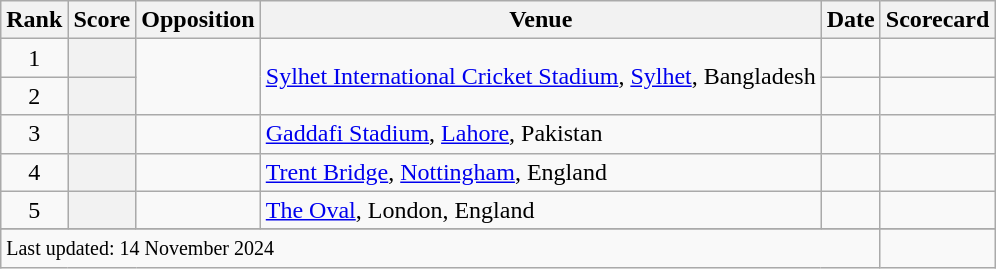<table class="wikitable plainrowheaders sortable">
<tr>
<th scope=col>Rank</th>
<th scope=col>Score</th>
<th scope=col>Opposition</th>
<th scope=col>Venue</th>
<th scope=col>Date</th>
<th scope=col>Scorecard</th>
</tr>
<tr>
<td align=center>1</td>
<th scope=row style=text-align:center;></th>
<td rowspan=2></td>
<td rowspan=2><a href='#'>Sylhet International Cricket Stadium</a>, <a href='#'>Sylhet</a>, Bangladesh</td>
<td></td>
<td></td>
</tr>
<tr>
<td align=center>2</td>
<th scope=row style=text-align:center;></th>
<td></td>
<td></td>
</tr>
<tr>
<td align=center>3</td>
<th scope=row style=text-align:center;></th>
<td></td>
<td><a href='#'>Gaddafi Stadium</a>, <a href='#'>Lahore</a>, Pakistan</td>
<td></td>
<td></td>
</tr>
<tr>
<td align=center>4</td>
<th scope=row style=text-align:center;></th>
<td></td>
<td><a href='#'>Trent Bridge</a>, <a href='#'>Nottingham</a>, England</td>
<td> </td>
<td></td>
</tr>
<tr>
<td align=center>5</td>
<th scope=row style=text-align:center;></th>
<td></td>
<td><a href='#'>The Oval</a>, London, England</td>
<td> </td>
<td></td>
</tr>
<tr>
</tr>
<tr class=sortbottom>
<td colspan=5><small>Last updated: 14 November 2024</small></td>
<td></td>
</tr>
</table>
